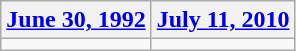<table class=wikitable>
<tr>
<th><a href='#'>June 30, 1992</a></th>
<th><a href='#'>July 11, 2010</a></th>
</tr>
<tr>
<td></td>
<td></td>
</tr>
</table>
